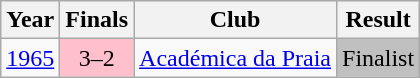<table class="wikitable">
<tr style="background:#efefef;">
<th>Year</th>
<th>Finals</th>
<th>Club</th>
<th>Result</th>
</tr>
<tr>
<td><a href='#'>1965</a></td>
<td align=center bgcolor=FFC0CB>3–2</td>
<td><a href='#'>Académica da Praia</a></td>
<td bgcolor=silver>Finalist</td>
</tr>
</table>
